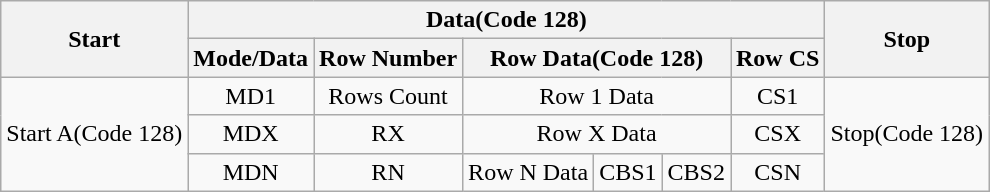<table class="wikitable" border="1" style="text-align:center">
<tr>
<th rowspan=2>Start</th>
<th colspan=6 rowspan=1>Data(Code 128)</th>
<th rowspan=2>Stop</th>
</tr>
<tr>
<th>Mode/Data</th>
<th>Row Number</th>
<th colspan=3>Row Data(Code 128)</th>
<th>Row CS</th>
</tr>
<tr>
<td rowspan=3>Start A(Code 128)</td>
<td>MD1</td>
<td>Rows Count</td>
<td colspan=3>Row 1 Data</td>
<td>CS1</td>
<td rowspan=3>Stop(Code 128)</td>
</tr>
<tr>
<td>MDX</td>
<td>RX</td>
<td colspan=3>Row X Data</td>
<td>CSX</td>
</tr>
<tr>
<td>MDN</td>
<td>RN</td>
<td>Row N Data</td>
<td>CBS1</td>
<td>CBS2</td>
<td>CSN</td>
</tr>
</table>
